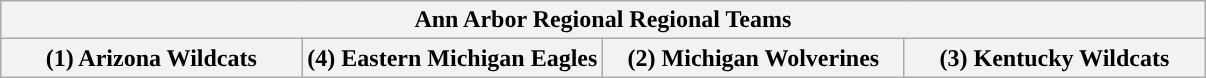<table class="wikitable">
<tr>
<th colspan=4>Ann Arbor Regional Regional Teams</th>
</tr>
<tr>
<th style="width: 25%; ">(1) Arizona Wildcats</th>
<th style="width: 25%; ">(4) Eastern Michigan Eagles</th>
<th style="width: 25%; ">(2) Michigan Wolverines</th>
<th style="width: 25%; ">(3) Kentucky Wildcats</th>
</tr>
</table>
